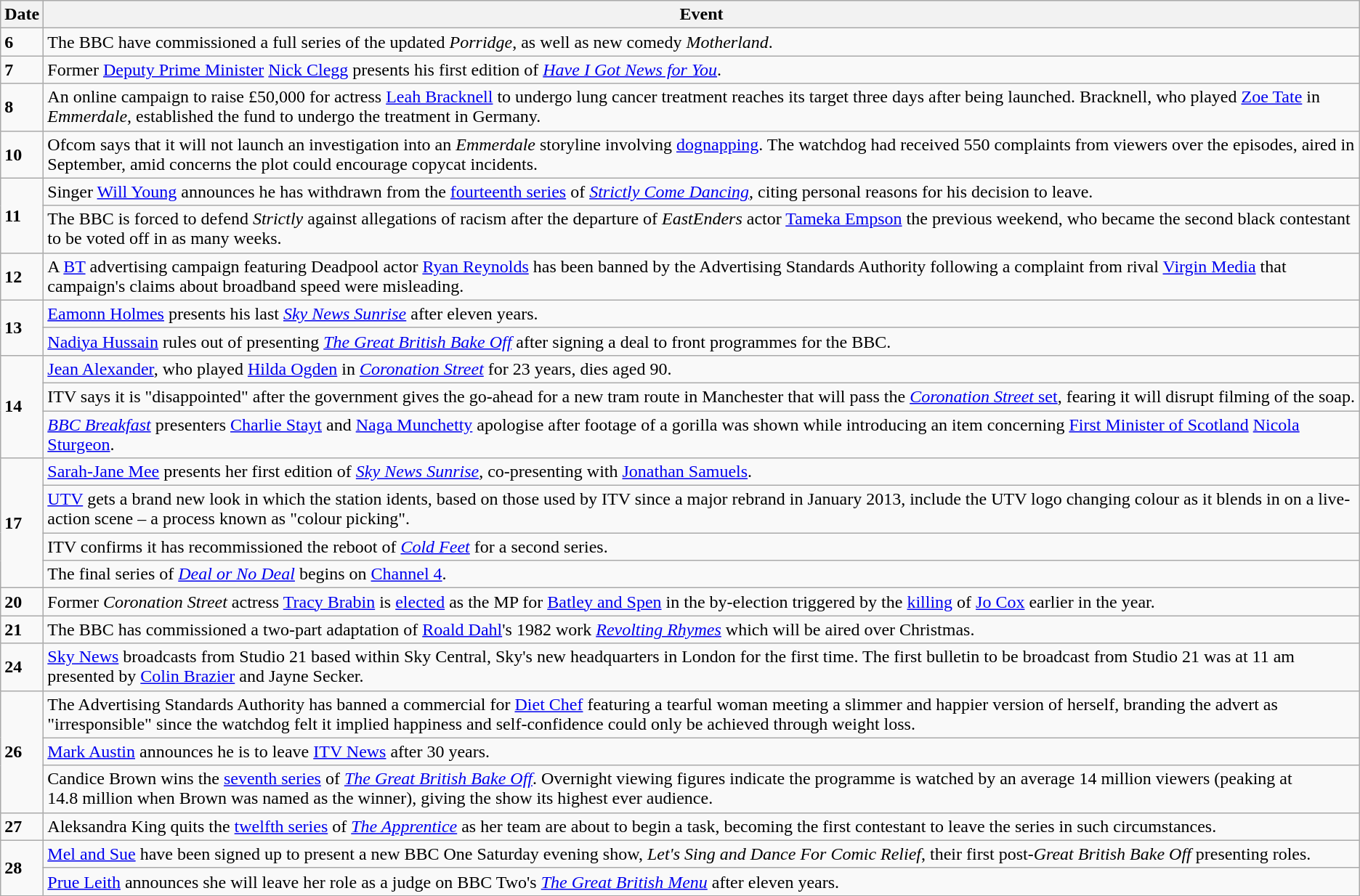<table class="wikitable">
<tr>
<th>Date</th>
<th>Event</th>
</tr>
<tr>
<td><strong>6</strong></td>
<td>The BBC have commissioned a full series of the updated <em>Porridge</em>, as well as new comedy <em>Motherland</em>.</td>
</tr>
<tr>
<td><strong>7</strong></td>
<td>Former <a href='#'>Deputy Prime Minister</a> <a href='#'>Nick Clegg</a> presents his first edition of <em><a href='#'>Have I Got News for You</a></em>.</td>
</tr>
<tr>
<td><strong>8</strong></td>
<td>An online campaign to raise £50,000 for actress <a href='#'>Leah Bracknell</a> to undergo lung cancer treatment reaches its target three days after being launched. Bracknell, who played <a href='#'>Zoe Tate</a> in <em>Emmerdale</em>, established the fund to undergo the treatment in Germany.</td>
</tr>
<tr>
<td><strong>10</strong></td>
<td>Ofcom says that it will not launch an investigation into an <em>Emmerdale</em> storyline involving <a href='#'>dognapping</a>. The watchdog had received 550 complaints from viewers over the episodes, aired in September, amid concerns the plot could encourage copycat incidents.</td>
</tr>
<tr>
<td rowspan=2><strong>11</strong></td>
<td>Singer <a href='#'>Will Young</a> announces he has withdrawn from the <a href='#'>fourteenth series</a> of <em><a href='#'>Strictly Come Dancing</a></em>, citing personal reasons for his decision to leave.</td>
</tr>
<tr>
<td>The BBC is forced to defend <em>Strictly</em> against allegations of racism after the departure of <em>EastEnders</em> actor <a href='#'>Tameka Empson</a> the previous weekend, who became the second black contestant to be voted off in as many weeks.</td>
</tr>
<tr>
<td><strong>12</strong></td>
<td>A <a href='#'>BT</a> advertising campaign featuring Deadpool actor <a href='#'>Ryan Reynolds</a> has been banned by the Advertising Standards Authority following a complaint from rival <a href='#'>Virgin Media</a> that campaign's claims about broadband speed were misleading.</td>
</tr>
<tr>
<td rowspan=2><strong>13</strong></td>
<td><a href='#'>Eamonn Holmes</a> presents his last <em><a href='#'>Sky News Sunrise</a></em> after eleven years.</td>
</tr>
<tr>
<td><a href='#'>Nadiya Hussain</a> rules out of presenting <em><a href='#'>The Great British Bake Off</a></em> after signing a deal to front programmes for the BBC.</td>
</tr>
<tr>
<td rowspan=3><strong>14</strong></td>
<td><a href='#'>Jean Alexander</a>, who played <a href='#'>Hilda Ogden</a> in <em><a href='#'>Coronation Street</a></em> for 23 years, dies aged 90.</td>
</tr>
<tr>
<td>ITV says it is "disappointed" after the government gives the go-ahead for a new tram route in Manchester that will pass the <a href='#'><em>Coronation Street</em> set</a>, fearing it will disrupt filming of the soap.</td>
</tr>
<tr>
<td><em><a href='#'>BBC Breakfast</a></em> presenters <a href='#'>Charlie Stayt</a> and <a href='#'>Naga Munchetty</a> apologise after footage of a gorilla was shown while introducing an item concerning <a href='#'>First Minister of Scotland</a> <a href='#'>Nicola Sturgeon</a>.</td>
</tr>
<tr>
<td rowspan=4><strong>17</strong></td>
<td><a href='#'>Sarah-Jane Mee</a> presents her first edition of <em><a href='#'>Sky News Sunrise</a></em>, co-presenting with <a href='#'>Jonathan Samuels</a>.</td>
</tr>
<tr>
<td><a href='#'>UTV</a> gets a brand new look in which the station idents, based on those used by ITV since a major rebrand in January 2013, include the UTV logo changing colour as it blends in on a live-action scene – a process known as "colour picking".</td>
</tr>
<tr>
<td>ITV confirms it has recommissioned the reboot of <em><a href='#'>Cold Feet</a></em> for a second series.</td>
</tr>
<tr>
<td>The final series of <em><a href='#'>Deal or No Deal</a></em> begins on <a href='#'>Channel 4</a>.</td>
</tr>
<tr>
<td><strong>20</strong></td>
<td>Former <em>Coronation Street</em> actress <a href='#'>Tracy Brabin</a> is <a href='#'>elected</a> as the MP for <a href='#'>Batley and Spen</a> in the by-election triggered by the <a href='#'>killing</a> of <a href='#'>Jo Cox</a> earlier in the year.</td>
</tr>
<tr>
<td><strong>21</strong></td>
<td>The BBC has commissioned a two-part adaptation of <a href='#'>Roald Dahl</a>'s 1982 work <em><a href='#'>Revolting Rhymes</a></em> which will be aired over Christmas.</td>
</tr>
<tr>
<td><strong>24</strong></td>
<td><a href='#'>Sky News</a> broadcasts from Studio 21 based within Sky Central, Sky's new headquarters in London for the first time. The first bulletin to be broadcast from Studio 21 was at 11 am presented by <a href='#'>Colin Brazier</a> and Jayne Secker.</td>
</tr>
<tr>
<td rowspan=3><strong>26</strong></td>
<td>The Advertising Standards Authority has banned a commercial for <a href='#'>Diet Chef</a> featuring a tearful woman meeting a slimmer and happier version of herself, branding the advert as "irresponsible" since the watchdog felt it implied happiness and self-confidence could only be achieved through weight loss.</td>
</tr>
<tr>
<td><a href='#'>Mark Austin</a> announces he is to leave <a href='#'>ITV News</a> after 30 years.</td>
</tr>
<tr>
<td>Candice Brown wins the <a href='#'>seventh series</a> of <em><a href='#'>The Great British Bake Off</a></em>. Overnight viewing figures indicate the programme is watched by an average 14 million viewers (peaking at 14.8 million when Brown was named as the winner), giving the show its highest ever audience.</td>
</tr>
<tr>
<td><strong>27</strong></td>
<td>Aleksandra King quits the <a href='#'>twelfth series</a> of <em><a href='#'>The Apprentice</a></em> as her team are about to begin a task, becoming the first contestant to leave the series in such circumstances.</td>
</tr>
<tr>
<td rowspan=2><strong>28</strong></td>
<td><a href='#'>Mel and Sue</a> have been signed up to present a new BBC One Saturday evening show, <em>Let's Sing and Dance For Comic Relief</em>, their first post-<em>Great British Bake Off</em> presenting roles.</td>
</tr>
<tr>
<td><a href='#'>Prue Leith</a> announces she will leave her role as a judge on BBC Two's <em><a href='#'>The Great British Menu</a></em> after eleven years.</td>
</tr>
</table>
